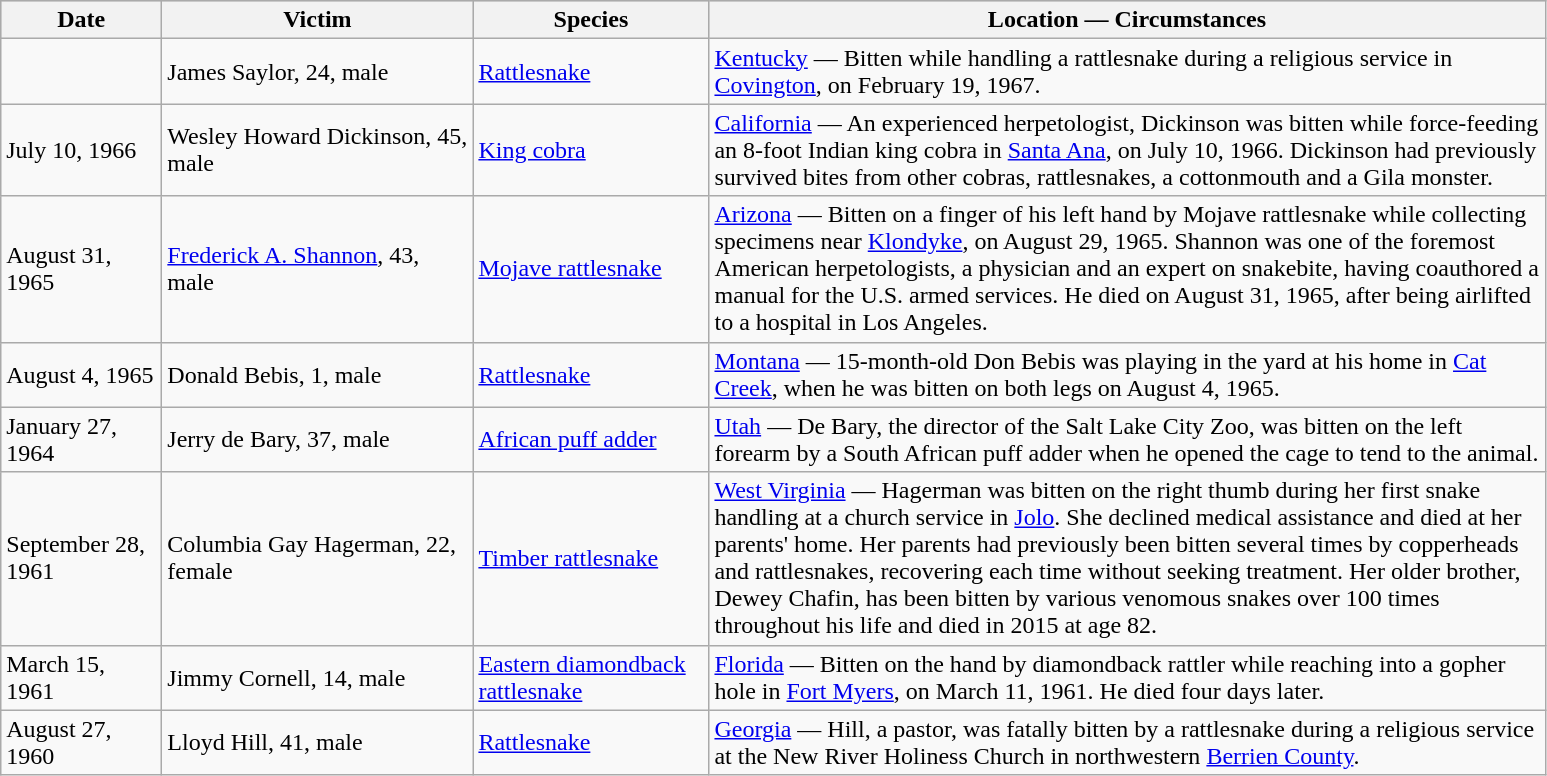<table class="wikitable sortable">
<tr bgcolor="#CCCCCC">
<th style="width:100px;">Date</th>
<th width="200">Victim</th>
<th style="width:150px;">Species</th>
<th style="width:550px;">Location — Circumstances</th>
</tr>
<tr>
<td></td>
<td>James Saylor, 24, male</td>
<td><a href='#'>Rattlesnake</a></td>
<td><a href='#'>Kentucky</a> — Bitten while handling a rattlesnake during a religious service in <a href='#'>Covington</a>, on February 19, 1967.</td>
</tr>
<tr>
<td>July 10, 1966</td>
<td>Wesley Howard Dickinson, 45, male</td>
<td><a href='#'>King cobra</a></td>
<td><a href='#'>California</a> — An experienced herpetologist, Dickinson was bitten while force-feeding an 8-foot Indian king cobra in <a href='#'>Santa Ana</a>, on July 10, 1966. Dickinson had previously survived bites from other cobras, rattlesnakes, a cottonmouth and a Gila monster.</td>
</tr>
<tr>
<td>August 31, 1965</td>
<td><a href='#'>Frederick A. Shannon</a>, 43, male</td>
<td><a href='#'>Mojave rattlesnake</a></td>
<td><a href='#'>Arizona</a> — Bitten on a finger of his left hand by Mojave rattlesnake while collecting specimens near <a href='#'>Klondyke</a>, on August 29, 1965. Shannon was one of the foremost American herpetologists, a physician and an expert on snakebite, having coauthored a manual for the U.S. armed services. He died on August 31, 1965, after being airlifted to a hospital in Los Angeles.</td>
</tr>
<tr>
<td>August 4, 1965</td>
<td>Donald Bebis, 1, male</td>
<td><a href='#'>Rattlesnake</a></td>
<td><a href='#'>Montana</a> — 15-month-old Don Bebis was playing in the yard at his home in <a href='#'>Cat Creek</a>, when he was bitten on both legs on August 4, 1965.</td>
</tr>
<tr>
<td>January 27, 1964</td>
<td>Jerry de Bary, 37, male</td>
<td><a href='#'>African puff adder</a></td>
<td><a href='#'>Utah</a> — De Bary, the director of the Salt Lake City Zoo, was bitten on the left forearm by a South African puff adder when he opened the cage to tend to the animal.</td>
</tr>
<tr>
<td>September 28, 1961</td>
<td>Columbia Gay Hagerman, 22, female</td>
<td><a href='#'>Timber rattlesnake</a></td>
<td><a href='#'>West Virginia</a> — Hagerman was bitten on the right thumb during her first snake handling at a church service in <a href='#'>Jolo</a>. She declined medical assistance and died at her parents' home. Her parents had previously been bitten several times by copperheads and rattlesnakes, recovering each time without seeking treatment. Her older brother, Dewey Chafin, has been bitten by various venomous snakes over 100 times throughout his life and died in 2015 at age 82.</td>
</tr>
<tr>
<td>March 15, 1961</td>
<td>Jimmy Cornell, 14, male</td>
<td><a href='#'>Eastern diamondback rattlesnake</a></td>
<td><a href='#'>Florida</a> — Bitten on the hand by diamondback rattler while reaching into a gopher hole in <a href='#'>Fort Myers</a>, on March 11, 1961. He died four days later.</td>
</tr>
<tr>
<td>August 27, 1960</td>
<td>Lloyd Hill, 41, male</td>
<td><a href='#'>Rattlesnake</a></td>
<td><a href='#'>Georgia</a> — Hill, a pastor, was fatally bitten by a rattlesnake during a religious service at the New River Holiness Church in northwestern <a href='#'>Berrien County</a>.</td>
</tr>
</table>
